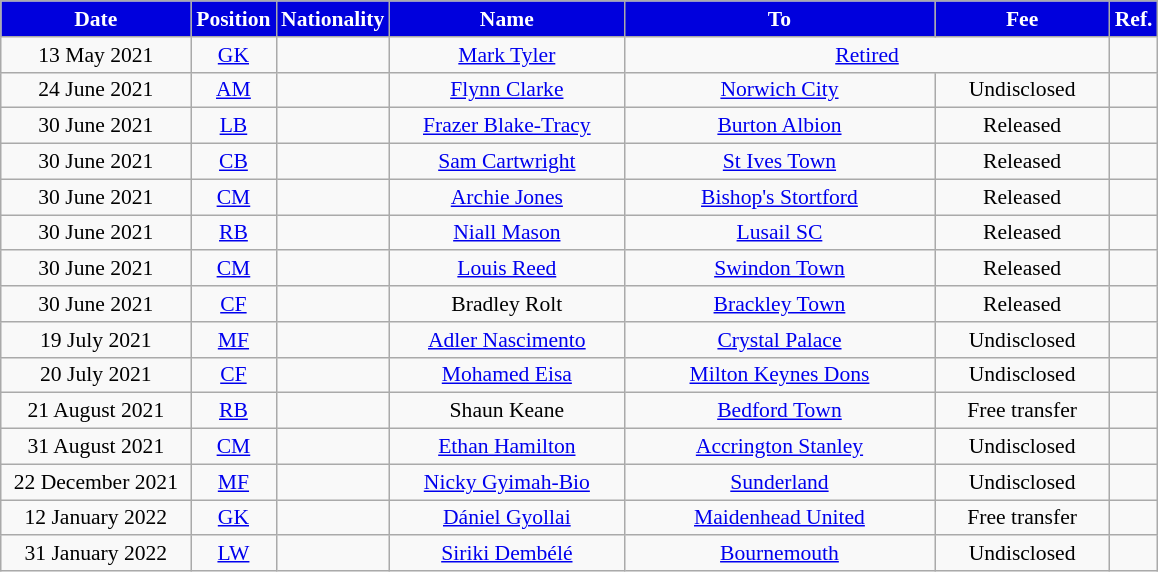<table class="wikitable"  style="text-align:center; font-size:90%; ">
<tr>
<th style="color:#ffffff; background:#0000dd; width:120px;">Date</th>
<th style="color:#ffffff; background:#0000dd; width:50px;">Position</th>
<th style="color:#ffffff; background:#0000dd; width:50px;">Nationality</th>
<th style="color:#ffffff; background:#0000dd; width:150px;">Name</th>
<th style="color:#ffffff; background:#0000dd; width:200px;">To</th>
<th style="color:#ffffff; background:#0000dd; width:110px;">Fee</th>
<th style="color:#ffffff; background:#0000dd; width:25px;">Ref.</th>
</tr>
<tr>
<td>13 May 2021</td>
<td><a href='#'>GK</a></td>
<td></td>
<td><a href='#'>Mark Tyler</a></td>
<td colspan="2"><a href='#'>Retired</a></td>
<td></td>
</tr>
<tr>
<td>24 June 2021</td>
<td><a href='#'>AM</a></td>
<td></td>
<td><a href='#'>Flynn Clarke</a></td>
<td> <a href='#'>Norwich City</a></td>
<td>Undisclosed</td>
<td></td>
</tr>
<tr>
<td>30 June 2021</td>
<td><a href='#'>LB</a></td>
<td></td>
<td><a href='#'>Frazer Blake-Tracy</a></td>
<td> <a href='#'>Burton Albion</a></td>
<td>Released</td>
<td></td>
</tr>
<tr>
<td>30 June 2021</td>
<td><a href='#'>CB</a></td>
<td></td>
<td><a href='#'>Sam Cartwright</a></td>
<td> <a href='#'>St Ives Town</a></td>
<td>Released</td>
<td></td>
</tr>
<tr>
<td>30 June 2021</td>
<td><a href='#'>CM</a></td>
<td></td>
<td><a href='#'>Archie Jones</a></td>
<td> <a href='#'>Bishop's Stortford</a></td>
<td>Released</td>
<td></td>
</tr>
<tr>
<td>30 June 2021</td>
<td><a href='#'>RB</a></td>
<td></td>
<td><a href='#'>Niall Mason</a></td>
<td> <a href='#'>Lusail SC</a></td>
<td>Released</td>
<td></td>
</tr>
<tr>
<td>30 June 2021</td>
<td><a href='#'>CM</a></td>
<td></td>
<td><a href='#'>Louis Reed</a></td>
<td> <a href='#'>Swindon Town</a></td>
<td>Released</td>
<td></td>
</tr>
<tr>
<td>30 June 2021</td>
<td><a href='#'>CF</a></td>
<td></td>
<td>Bradley Rolt</td>
<td> <a href='#'>Brackley Town</a></td>
<td>Released</td>
<td></td>
</tr>
<tr>
<td>19 July 2021</td>
<td><a href='#'>MF</a></td>
<td></td>
<td><a href='#'>Adler Nascimento</a></td>
<td> <a href='#'>Crystal Palace</a></td>
<td>Undisclosed</td>
<td></td>
</tr>
<tr>
<td>20 July 2021</td>
<td><a href='#'>CF</a></td>
<td></td>
<td><a href='#'>Mohamed Eisa</a></td>
<td> <a href='#'>Milton Keynes Dons</a></td>
<td>Undisclosed</td>
<td></td>
</tr>
<tr>
<td>21 August 2021</td>
<td><a href='#'>RB</a></td>
<td></td>
<td>Shaun Keane</td>
<td> <a href='#'>Bedford Town</a></td>
<td>Free transfer</td>
<td></td>
</tr>
<tr>
<td>31 August 2021</td>
<td><a href='#'>CM</a></td>
<td></td>
<td><a href='#'>Ethan Hamilton</a></td>
<td> <a href='#'>Accrington Stanley</a></td>
<td>Undisclosed</td>
<td></td>
</tr>
<tr>
<td>22 December 2021</td>
<td><a href='#'>MF</a></td>
<td></td>
<td><a href='#'>Nicky Gyimah-Bio</a></td>
<td> <a href='#'>Sunderland</a></td>
<td>Undisclosed</td>
<td></td>
</tr>
<tr>
<td>12 January 2022</td>
<td><a href='#'>GK</a></td>
<td></td>
<td><a href='#'>Dániel Gyollai</a></td>
<td> <a href='#'>Maidenhead United</a></td>
<td>Free transfer</td>
<td></td>
</tr>
<tr>
<td>31 January 2022</td>
<td><a href='#'>LW</a></td>
<td></td>
<td><a href='#'>Siriki Dembélé</a></td>
<td> <a href='#'>Bournemouth</a></td>
<td>Undisclosed</td>
<td></td>
</tr>
</table>
